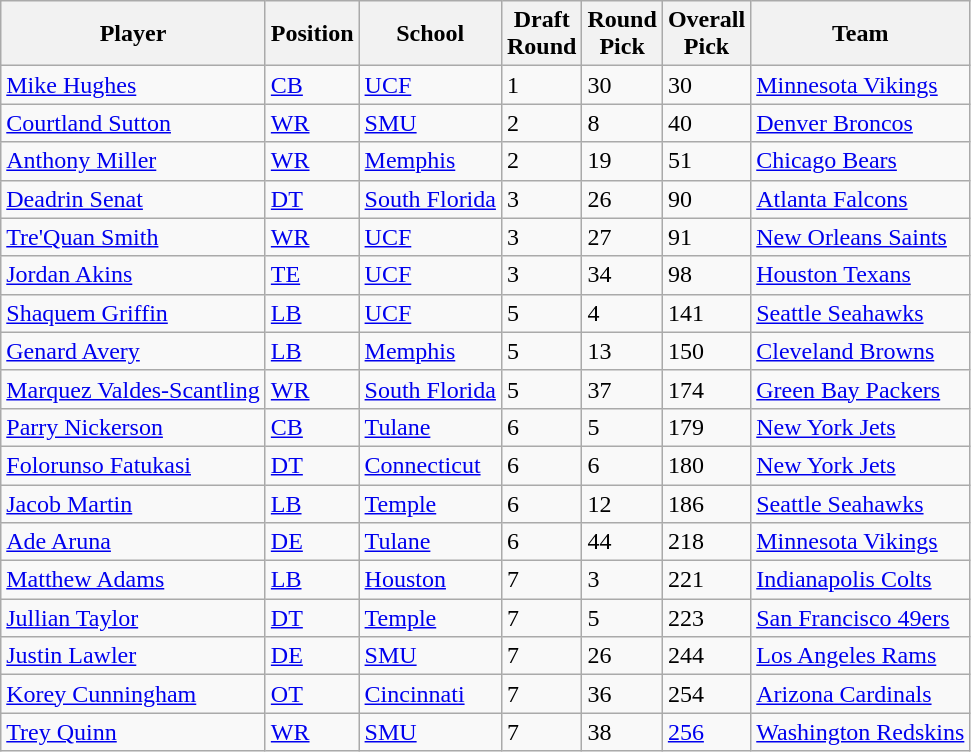<table class="wikitable sortable" border="1">
<tr>
<th>Player</th>
<th>Position</th>
<th>School</th>
<th>Draft<br>Round</th>
<th>Round<br>Pick</th>
<th>Overall<br>Pick</th>
<th>Team</th>
</tr>
<tr>
<td><a href='#'>Mike Hughes</a></td>
<td><a href='#'>CB</a></td>
<td><a href='#'>UCF</a></td>
<td>1</td>
<td>30</td>
<td>30</td>
<td><a href='#'>Minnesota Vikings</a></td>
</tr>
<tr>
<td><a href='#'>Courtland Sutton</a></td>
<td><a href='#'>WR</a></td>
<td><a href='#'>SMU</a></td>
<td>2</td>
<td>8</td>
<td>40</td>
<td><a href='#'>Denver Broncos</a></td>
</tr>
<tr>
<td><a href='#'>Anthony Miller</a></td>
<td><a href='#'>WR</a></td>
<td><a href='#'>Memphis</a></td>
<td>2</td>
<td>19</td>
<td>51</td>
<td><a href='#'>Chicago Bears</a></td>
</tr>
<tr>
<td><a href='#'>Deadrin Senat</a></td>
<td><a href='#'>DT</a></td>
<td><a href='#'>South Florida</a></td>
<td>3</td>
<td>26</td>
<td>90</td>
<td><a href='#'>Atlanta Falcons</a></td>
</tr>
<tr>
<td><a href='#'>Tre'Quan Smith</a></td>
<td><a href='#'>WR</a></td>
<td><a href='#'>UCF</a></td>
<td>3</td>
<td>27</td>
<td>91</td>
<td><a href='#'>New Orleans Saints</a></td>
</tr>
<tr>
<td><a href='#'>Jordan Akins</a></td>
<td><a href='#'>TE</a></td>
<td><a href='#'>UCF</a></td>
<td>3</td>
<td>34</td>
<td>98</td>
<td><a href='#'>Houston Texans</a></td>
</tr>
<tr>
<td><a href='#'>Shaquem Griffin</a></td>
<td><a href='#'>LB</a></td>
<td><a href='#'>UCF</a></td>
<td>5</td>
<td>4</td>
<td>141</td>
<td><a href='#'>Seattle Seahawks</a></td>
</tr>
<tr>
<td><a href='#'>Genard Avery</a></td>
<td><a href='#'>LB</a></td>
<td><a href='#'>Memphis</a></td>
<td>5</td>
<td>13</td>
<td>150</td>
<td><a href='#'>Cleveland Browns</a></td>
</tr>
<tr>
<td><a href='#'>Marquez Valdes-Scantling</a></td>
<td><a href='#'>WR</a></td>
<td><a href='#'>South Florida</a></td>
<td>5</td>
<td>37</td>
<td>174</td>
<td><a href='#'>Green Bay Packers</a></td>
</tr>
<tr>
<td><a href='#'>Parry Nickerson</a></td>
<td><a href='#'>CB</a></td>
<td><a href='#'>Tulane</a></td>
<td>6</td>
<td>5</td>
<td>179</td>
<td><a href='#'>New York Jets</a></td>
</tr>
<tr>
<td><a href='#'>Folorunso Fatukasi</a></td>
<td><a href='#'>DT</a></td>
<td><a href='#'>Connecticut</a></td>
<td>6</td>
<td>6</td>
<td>180</td>
<td><a href='#'>New York Jets</a></td>
</tr>
<tr>
<td><a href='#'>Jacob Martin</a></td>
<td><a href='#'>LB</a></td>
<td><a href='#'>Temple</a></td>
<td>6</td>
<td>12</td>
<td>186</td>
<td><a href='#'>Seattle Seahawks</a></td>
</tr>
<tr>
<td><a href='#'>Ade Aruna</a></td>
<td><a href='#'>DE</a></td>
<td><a href='#'>Tulane</a></td>
<td>6</td>
<td>44</td>
<td>218</td>
<td><a href='#'>Minnesota Vikings</a></td>
</tr>
<tr>
<td><a href='#'>Matthew Adams</a></td>
<td><a href='#'>LB</a></td>
<td><a href='#'>Houston</a></td>
<td>7</td>
<td>3</td>
<td>221</td>
<td><a href='#'>Indianapolis Colts</a></td>
</tr>
<tr>
<td><a href='#'>Jullian Taylor</a></td>
<td><a href='#'>DT</a></td>
<td><a href='#'>Temple</a></td>
<td>7</td>
<td>5</td>
<td>223</td>
<td><a href='#'>San Francisco 49ers</a></td>
</tr>
<tr>
<td><a href='#'>Justin Lawler</a></td>
<td><a href='#'>DE</a></td>
<td><a href='#'>SMU</a></td>
<td>7</td>
<td>26</td>
<td>244</td>
<td><a href='#'>Los Angeles Rams</a></td>
</tr>
<tr>
<td><a href='#'>Korey Cunningham</a></td>
<td><a href='#'>OT</a></td>
<td><a href='#'>Cincinnati</a></td>
<td>7</td>
<td>36</td>
<td>254</td>
<td><a href='#'>Arizona Cardinals</a></td>
</tr>
<tr>
<td><a href='#'>Trey Quinn</a></td>
<td><a href='#'>WR</a></td>
<td><a href='#'>SMU</a></td>
<td>7</td>
<td>38</td>
<td><a href='#'>256</a></td>
<td><a href='#'>Washington Redskins</a></td>
</tr>
</table>
